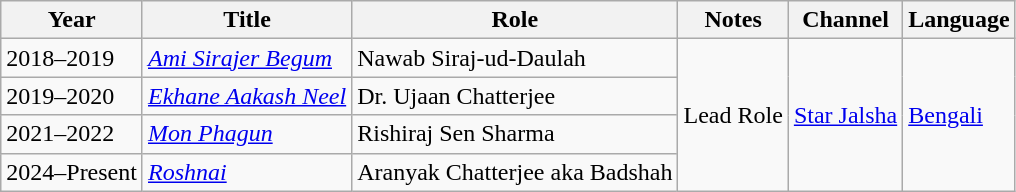<table class="wikitable">
<tr>
<th>Year</th>
<th>Title</th>
<th>Role</th>
<th>Notes</th>
<th>Channel</th>
<th>Language</th>
</tr>
<tr>
<td>2018–2019</td>
<td><em><a href='#'>Ami Sirajer Begum</a></em></td>
<td>Nawab Siraj-ud-Daulah</td>
<td rowspan="4">Lead Role</td>
<td rowspan="4"><a href='#'>Star Jalsha</a></td>
<td rowspan="4"><a href='#'>Bengali</a></td>
</tr>
<tr>
<td>2019–2020</td>
<td><em><a href='#'>Ekhane Aakash Neel</a></em></td>
<td>Dr. Ujaan Chatterjee</td>
</tr>
<tr>
<td>2021–2022</td>
<td><em><a href='#'>Mon Phagun</a></em></td>
<td>Rishiraj Sen Sharma</td>
</tr>
<tr>
<td>2024–Present</td>
<td><em><a href='#'>Roshnai</a></em></td>
<td>Aranyak Chatterjee aka Badshah</td>
</tr>
</table>
